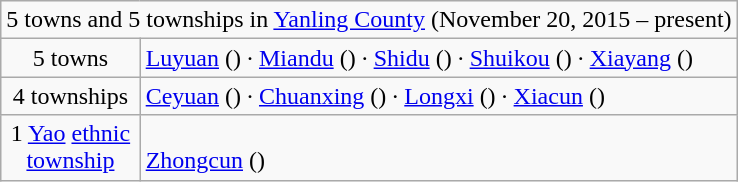<table class="wikitable">
<tr>
<td style="text-align:center;" colspan="2">5 towns and 5 townships in <a href='#'>Yanling County</a> (November 20, 2015 – present)</td>
</tr>
<tr align=left>
<td align=center>5 towns</td>
<td><a href='#'>Luyuan</a> () · <a href='#'>Miandu</a> () · <a href='#'>Shidu</a> () · <a href='#'>Shuikou</a> () · <a href='#'>Xiayang</a> ()</td>
</tr>
<tr align=left>
<td align=center>4 townships</td>
<td><a href='#'>Ceyuan</a> () · <a href='#'>Chuanxing</a> () · <a href='#'>Longxi</a> () · <a href='#'>Xiacun</a> ()</td>
</tr>
<tr align=left>
<td align=center>1 <a href='#'>Yao</a> <a href='#'>ethnic <br>township</a></td>
<td><br><a href='#'>Zhongcun</a> ()</td>
</tr>
</table>
